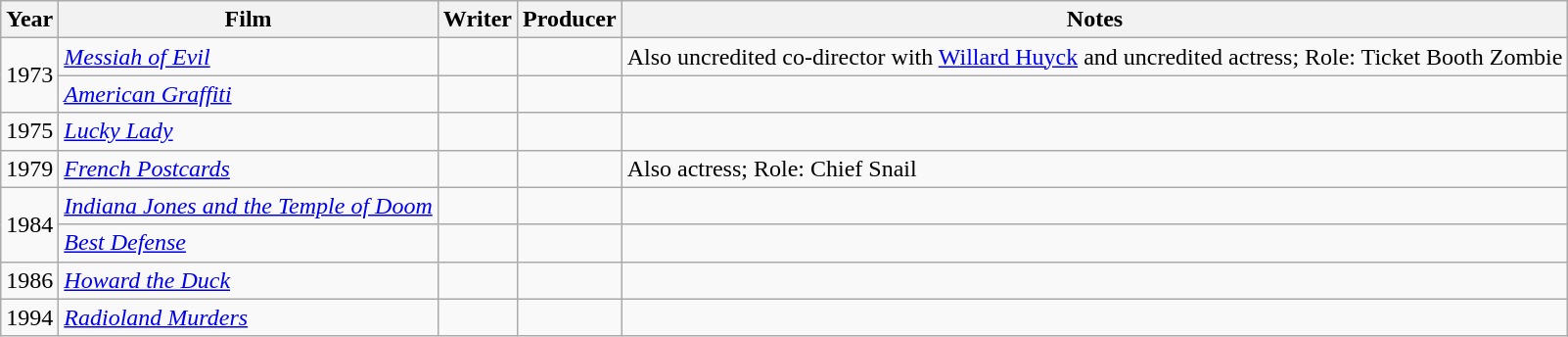<table class="wikitable sortable">
<tr>
<th>Year</th>
<th>Film</th>
<th>Writer</th>
<th>Producer</th>
<th>Notes</th>
</tr>
<tr>
<td rowspan=2>1973</td>
<td><em><a href='#'>Messiah of Evil</a></em></td>
<td></td>
<td></td>
<td>Also uncredited co-director with <a href='#'>Willard Huyck</a> and uncredited actress; Role: Ticket Booth Zombie</td>
</tr>
<tr>
<td><em><a href='#'>American Graffiti</a></em></td>
<td></td>
<td></td>
<td></td>
</tr>
<tr>
<td>1975</td>
<td><em><a href='#'>Lucky Lady</a></em></td>
<td></td>
<td></td>
<td></td>
</tr>
<tr>
<td>1979</td>
<td><em><a href='#'>French Postcards</a></em></td>
<td></td>
<td></td>
<td>Also actress; Role: Chief Snail</td>
</tr>
<tr>
<td rowspan=2>1984</td>
<td><em><a href='#'>Indiana Jones and the Temple of Doom</a></em></td>
<td></td>
<td></td>
<td></td>
</tr>
<tr>
<td><em><a href='#'>Best Defense</a></em></td>
<td></td>
<td></td>
<td></td>
</tr>
<tr>
<td>1986</td>
<td><em><a href='#'>Howard the Duck</a></em></td>
<td></td>
<td></td>
<td></td>
</tr>
<tr>
<td>1994</td>
<td><em><a href='#'>Radioland Murders</a></em></td>
<td></td>
<td></td>
<td></td>
</tr>
</table>
